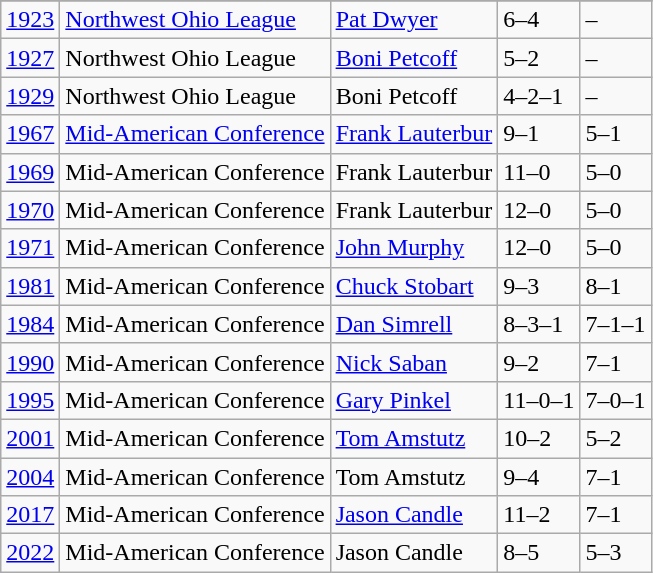<table class="wikitable">
<tr>
</tr>
<tr>
<td><a href='#'>1923</a></td>
<td><a href='#'>Northwest Ohio League</a></td>
<td><a href='#'>Pat Dwyer</a></td>
<td>6–4</td>
<td>–</td>
</tr>
<tr>
<td><a href='#'>1927</a></td>
<td>Northwest Ohio League</td>
<td><a href='#'>Boni Petcoff</a></td>
<td>5–2</td>
<td>–</td>
</tr>
<tr>
<td><a href='#'>1929</a></td>
<td>Northwest Ohio League</td>
<td>Boni Petcoff</td>
<td>4–2–1</td>
<td>–</td>
</tr>
<tr>
<td><a href='#'>1967</a></td>
<td><a href='#'>Mid-American Conference</a></td>
<td><a href='#'>Frank Lauterbur</a></td>
<td>9–1</td>
<td>5–1</td>
</tr>
<tr>
<td><a href='#'>1969</a></td>
<td>Mid-American Conference</td>
<td>Frank Lauterbur</td>
<td>11–0</td>
<td>5–0</td>
</tr>
<tr>
<td><a href='#'>1970</a></td>
<td>Mid-American Conference</td>
<td>Frank Lauterbur</td>
<td>12–0</td>
<td>5–0</td>
</tr>
<tr>
<td><a href='#'>1971</a></td>
<td>Mid-American Conference</td>
<td><a href='#'>John Murphy</a></td>
<td>12–0</td>
<td>5–0</td>
</tr>
<tr>
<td><a href='#'>1981</a></td>
<td>Mid-American Conference</td>
<td><a href='#'>Chuck Stobart</a></td>
<td>9–3</td>
<td>8–1</td>
</tr>
<tr>
<td><a href='#'>1984</a></td>
<td>Mid-American Conference</td>
<td><a href='#'>Dan Simrell</a></td>
<td>8–3–1</td>
<td>7–1–1</td>
</tr>
<tr>
<td><a href='#'>1990</a></td>
<td>Mid-American Conference</td>
<td><a href='#'>Nick Saban</a></td>
<td>9–2</td>
<td>7–1</td>
</tr>
<tr>
<td><a href='#'>1995</a></td>
<td>Mid-American Conference</td>
<td><a href='#'>Gary Pinkel</a></td>
<td>11–0–1</td>
<td>7–0–1</td>
</tr>
<tr>
<td><a href='#'>2001</a></td>
<td>Mid-American Conference</td>
<td><a href='#'>Tom Amstutz</a></td>
<td>10–2</td>
<td>5–2</td>
</tr>
<tr>
<td><a href='#'>2004</a></td>
<td>Mid-American Conference</td>
<td>Tom Amstutz</td>
<td>9–4</td>
<td>7–1</td>
</tr>
<tr>
<td><a href='#'>2017</a></td>
<td>Mid-American Conference</td>
<td><a href='#'>Jason Candle</a></td>
<td>11–2</td>
<td>7–1</td>
</tr>
<tr>
<td><a href='#'>2022</a></td>
<td>Mid-American Conference</td>
<td>Jason Candle</td>
<td>8–5</td>
<td>5–3</td>
</tr>
</table>
